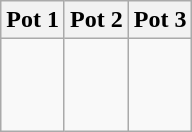<table class="wikitable">
<tr>
<th>Pot 1</th>
<th>Pot 2</th>
<th>Pot 3</th>
</tr>
<tr>
<td valign="top"><br><br><br></td>
<td valign="top"><br><br><br></td>
<td valign="top"><br><br><br></td>
</tr>
</table>
